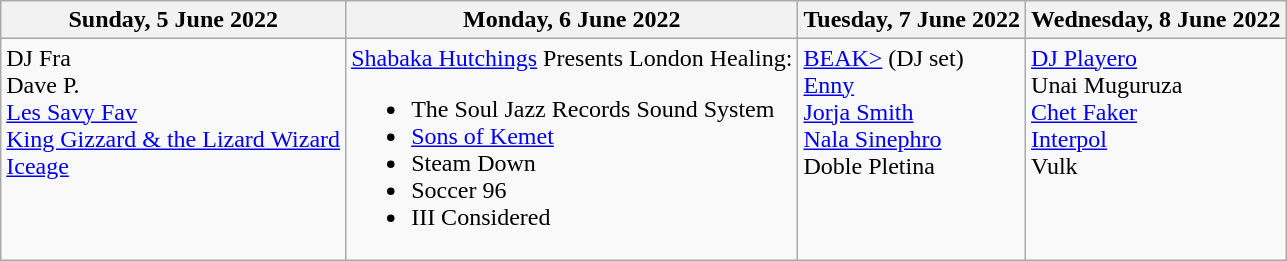<table class="wikitable">
<tr>
<th>Sunday, 5 June 2022</th>
<th>Monday, 6 June 2022</th>
<th>Tuesday, 7 June 2022</th>
<th>Wednesday, 8 June 2022</th>
</tr>
<tr valign="top">
<td>DJ Fra<br>Dave P.<br><a href='#'>Les Savy Fav</a><br><a href='#'>King Gizzard & the Lizard Wizard</a><br><a href='#'>Iceage</a></td>
<td><a href='#'>Shabaka Hutchings</a> Presents London Healing:<br><ul><li>The Soul Jazz Records Sound System</li><li><a href='#'>Sons of Kemet</a></li><li>Steam Down</li><li>Soccer 96</li><li>III Considered</li></ul></td>
<td><a href='#'>BEAK></a> (DJ set)<br><a href='#'>Enny</a><br><a href='#'>Jorja Smith</a><br><a href='#'>Nala Sinephro</a><br>Doble Pletina</td>
<td><a href='#'>DJ Playero</a><br>Unai Muguruza<br><a href='#'>Chet Faker</a><br><a href='#'>Interpol</a><br>Vulk</td>
</tr>
</table>
